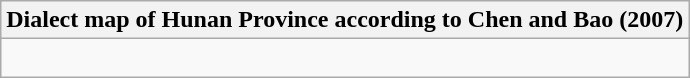<table class="wikitable">
<tr>
<th>Dialect map of Hunan Province according to Chen and Bao (2007)</th>
</tr>
<tr>
<td><div><br>
</div></td>
</tr>
</table>
